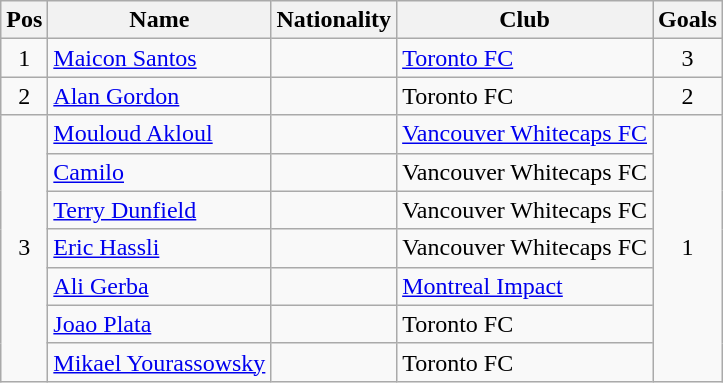<table class="wikitable">
<tr>
<th>Pos</th>
<th>Name</th>
<th>Nationality</th>
<th>Club</th>
<th>Goals</th>
</tr>
<tr>
<td align=center>1</td>
<td><a href='#'>Maicon Santos</a></td>
<td></td>
<td><a href='#'>Toronto FC</a></td>
<td align=center>3</td>
</tr>
<tr>
<td style="text-align:center;">2</td>
<td><a href='#'>Alan Gordon</a></td>
<td></td>
<td>Toronto FC</td>
<td style="text-align:center;">2</td>
</tr>
<tr>
<td rowspan="7" style="text-align:center;">3</td>
<td><a href='#'>Mouloud Akloul</a></td>
<td></td>
<td><a href='#'>Vancouver Whitecaps FC</a></td>
<td rowspan="7" style="text-align:center;">1</td>
</tr>
<tr>
<td><a href='#'>Camilo</a></td>
<td></td>
<td>Vancouver Whitecaps FC</td>
</tr>
<tr>
<td><a href='#'>Terry Dunfield</a></td>
<td></td>
<td>Vancouver Whitecaps FC</td>
</tr>
<tr>
<td><a href='#'>Eric Hassli</a></td>
<td></td>
<td>Vancouver Whitecaps FC</td>
</tr>
<tr>
<td><a href='#'>Ali Gerba</a></td>
<td></td>
<td><a href='#'>Montreal Impact</a></td>
</tr>
<tr>
<td><a href='#'>Joao Plata</a></td>
<td></td>
<td>Toronto FC</td>
</tr>
<tr>
<td><a href='#'>Mikael Yourassowsky</a></td>
<td></td>
<td>Toronto FC</td>
</tr>
</table>
